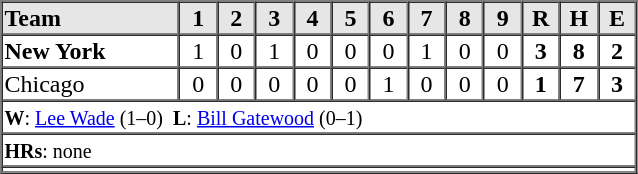<table border=1 cellspacing=0 width=425 style="margin-left:3em;">
<tr style="text-align:center; background-color:#e6e6e6;">
<th align=left width=28%>Team</th>
<th width=6%>1</th>
<th width=6%>2</th>
<th width=6%>3</th>
<th width=6%>4</th>
<th width=6%>5</th>
<th width=6%>6</th>
<th width=6%>7</th>
<th width=6%>8</th>
<th width=6%>9</th>
<th width=6%>R</th>
<th width=6%>H</th>
<th width=6%>E</th>
</tr>
<tr style="text-align:center;">
<td align=left><strong>New York</strong></td>
<td>1</td>
<td>0</td>
<td>1</td>
<td>0</td>
<td>0</td>
<td>0</td>
<td>1</td>
<td>0</td>
<td>0</td>
<td><strong>3</strong></td>
<td><strong>8</strong></td>
<td><strong>2</strong></td>
</tr>
<tr style="text-align:center;">
<td align=left>Chicago</td>
<td>0</td>
<td>0</td>
<td>0</td>
<td>0</td>
<td>0</td>
<td>1</td>
<td>0</td>
<td>0</td>
<td>0</td>
<td><strong>1</strong></td>
<td><strong>7</strong></td>
<td><strong>3</strong></td>
</tr>
<tr style="text-align:left;">
<td colspan=14><small><strong>W</strong>: <a href='#'>Lee Wade</a> (1–0)  <strong>L</strong>: <a href='#'>Bill Gatewood</a> (0–1)</small></td>
</tr>
<tr style="text-align:left;">
<td colspan=14><small><strong>HRs</strong>: none</small></td>
</tr>
<tr style="text-align:left;">
<td colspan=14></td>
</tr>
<tr style="text-align:left;">
</tr>
</table>
